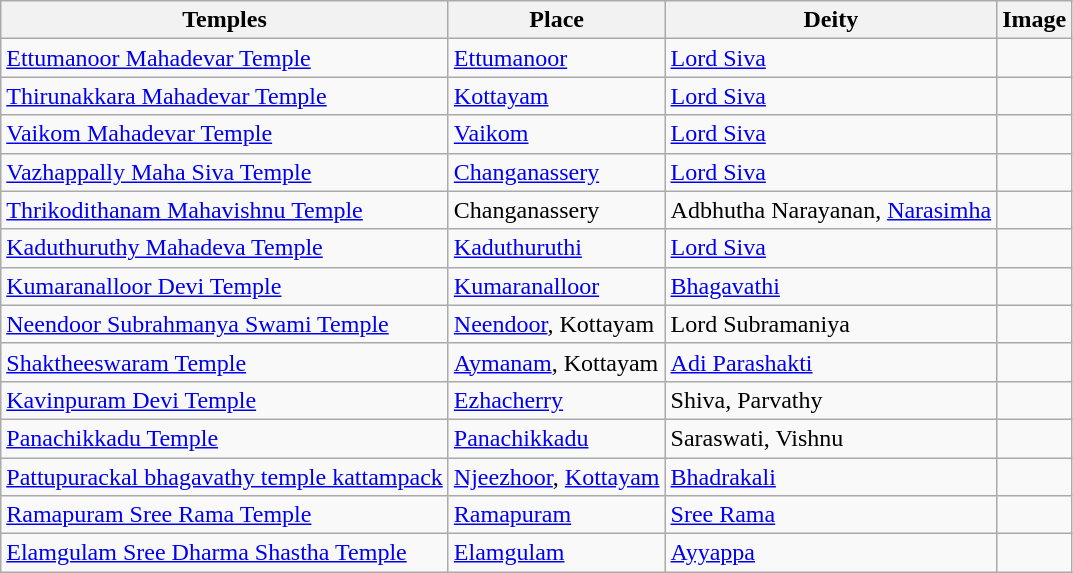<table class="wikitable sortable">
<tr>
<th>Temples</th>
<th>Place</th>
<th>Deity</th>
<th>Image</th>
</tr>
<tr>
<td><a href='#'>Ettumanoor Mahadevar Temple</a></td>
<td><a href='#'>Ettumanoor</a></td>
<td><a href='#'>Lord Siva</a></td>
<td></td>
</tr>
<tr>
<td><a href='#'>Thirunakkara Mahadevar Temple</a></td>
<td><a href='#'>Kottayam</a></td>
<td><a href='#'>Lord Siva</a></td>
<td></td>
</tr>
<tr>
<td><a href='#'>Vaikom Mahadevar Temple</a></td>
<td><a href='#'>Vaikom</a></td>
<td><a href='#'>Lord Siva</a></td>
<td></td>
</tr>
<tr>
<td><a href='#'>Vazhappally Maha Siva Temple</a></td>
<td><a href='#'>Changanassery</a></td>
<td><a href='#'>Lord Siva</a></td>
<td></td>
</tr>
<tr>
<td><a href='#'>Thrikodithanam Mahavishnu Temple</a></td>
<td>Changanassery</td>
<td>Adbhutha Narayanan, <a href='#'>Narasimha</a></td>
<td></td>
</tr>
<tr>
<td><a href='#'>Kaduthuruthy Mahadeva Temple</a></td>
<td><a href='#'>Kaduthuruthi</a></td>
<td><a href='#'>Lord Siva</a></td>
<td></td>
</tr>
<tr>
<td><a href='#'>Kumaranalloor Devi Temple</a></td>
<td><a href='#'>Kumaranalloor</a></td>
<td><a href='#'>Bhagavathi</a></td>
<td></td>
</tr>
<tr>
<td><a href='#'>Neendoor Subrahmanya Swami Temple</a></td>
<td><a href='#'>Neendoor</a>, Kottayam</td>
<td>Lord Subramaniya</td>
<td></td>
</tr>
<tr>
<td><a href='#'>Shaktheeswaram Temple</a></td>
<td><a href='#'>Aymanam</a>, Kottayam</td>
<td><a href='#'>Adi Parashakti</a></td>
<td></td>
</tr>
<tr>
<td><a href='#'>Kavinpuram Devi Temple</a></td>
<td><a href='#'>Ezhacherry</a></td>
<td>Shiva, Parvathy</td>
<td></td>
</tr>
<tr>
<td><a href='#'>Panachikkadu Temple</a></td>
<td><a href='#'>Panachikkadu</a></td>
<td>Saraswati, Vishnu</td>
<td></td>
</tr>
<tr>
<td><a href='#'>Pattupurackal bhagavathy temple kattampack</a></td>
<td><a href='#'>Njeezhoor</a>, <a href='#'>Kottayam</a></td>
<td><a href='#'>Bhadrakali</a></td>
<td></td>
</tr>
<tr>
<td><a href='#'>Ramapuram Sree Rama Temple</a></td>
<td><a href='#'>Ramapuram</a></td>
<td><a href='#'>Sree Rama</a></td>
<td></td>
</tr>
<tr>
<td><a href='#'>Elamgulam Sree Dharma Shastha Temple</a></td>
<td><a href='#'>Elamgulam</a></td>
<td><a href='#'>Ayyappa</a></td>
<td></td>
</tr>
</table>
